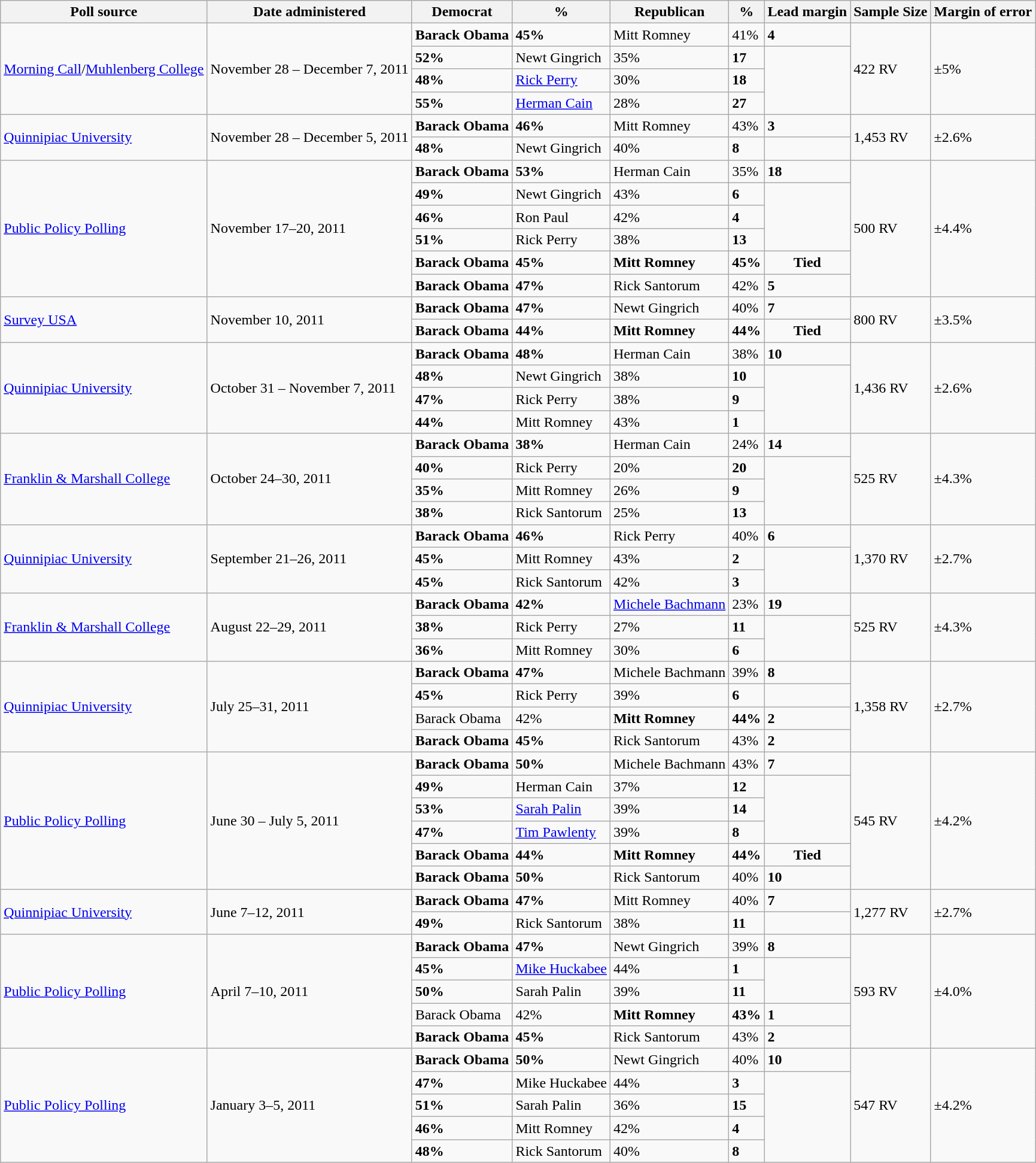<table class="wikitable">
<tr valign=bottom>
<th>Poll source</th>
<th>Date administered</th>
<th>Democrat</th>
<th>%</th>
<th>Republican</th>
<th>%</th>
<th>Lead margin</th>
<th>Sample Size</th>
<th>Margin of error</th>
</tr>
<tr>
<td rowspan=4><a href='#'>Morning Call</a>/<a href='#'>Muhlenberg College</a></td>
<td rowspan=4>November 28 – December 7, 2011</td>
<td><strong>Barack Obama</strong></td>
<td><strong>45%</strong></td>
<td>Mitt Romney</td>
<td>41%</td>
<td><strong>4</strong></td>
<td rowspan=4>422 RV</td>
<td rowspan=4>±5%</td>
</tr>
<tr>
<td><strong>52%</strong></td>
<td>Newt Gingrich</td>
<td>35%</td>
<td><strong>17</strong></td>
</tr>
<tr>
<td><strong>48%</strong></td>
<td><a href='#'>Rick Perry</a></td>
<td>30%</td>
<td><strong>18</strong></td>
</tr>
<tr>
<td><strong>55%</strong></td>
<td><a href='#'>Herman Cain</a></td>
<td>28%</td>
<td><strong>27</strong></td>
</tr>
<tr>
<td rowspan=2><a href='#'>Quinnipiac University</a></td>
<td rowspan=2>November 28 – December 5, 2011</td>
<td><strong>Barack Obama</strong></td>
<td><strong>46%</strong></td>
<td>Mitt Romney</td>
<td>43%</td>
<td><strong>3</strong></td>
<td rowspan=2>1,453 RV</td>
<td rowspan=2>±2.6%</td>
</tr>
<tr>
<td><strong>48%</strong></td>
<td>Newt Gingrich</td>
<td>40%</td>
<td><strong>8</strong></td>
</tr>
<tr>
<td rowspan=6><a href='#'>Public Policy Polling</a></td>
<td rowspan=6>November 17–20, 2011</td>
<td><strong>Barack Obama</strong></td>
<td><strong>53%</strong></td>
<td>Herman Cain</td>
<td>35%</td>
<td><strong>18</strong></td>
<td rowspan=6>500 RV</td>
<td rowspan=6>±4.4%</td>
</tr>
<tr>
<td><strong>49%</strong></td>
<td>Newt Gingrich</td>
<td>43%</td>
<td><strong>6</strong></td>
</tr>
<tr>
<td><strong>46%</strong></td>
<td>Ron Paul</td>
<td>42%</td>
<td><strong>4</strong></td>
</tr>
<tr>
<td><strong>51%</strong></td>
<td>Rick Perry</td>
<td>38%</td>
<td><strong>13</strong></td>
</tr>
<tr>
<td><strong>Barack Obama</strong></td>
<td><strong>45%</strong></td>
<td><strong>Mitt Romney</strong></td>
<td><strong>45%</strong></td>
<td align=center><strong>Tied</strong></td>
</tr>
<tr>
<td><strong>Barack Obama</strong></td>
<td><strong>47%</strong></td>
<td>Rick Santorum</td>
<td>42%</td>
<td><strong>5</strong></td>
</tr>
<tr>
<td rowspan=2><a href='#'>Survey USA</a></td>
<td rowspan=2>November 10, 2011</td>
<td><strong>Barack Obama</strong></td>
<td><strong>47%</strong></td>
<td>Newt Gingrich</td>
<td>40%</td>
<td><strong>7</strong></td>
<td rowspan=2>800 RV</td>
<td rowspan=2>±3.5%</td>
</tr>
<tr>
<td><strong>Barack Obama</strong></td>
<td><strong>44%</strong></td>
<td><strong>Mitt Romney</strong></td>
<td><strong>44%</strong></td>
<td align=center><strong>Tied</strong></td>
</tr>
<tr>
<td rowspan=4><a href='#'>Quinnipiac University</a></td>
<td rowspan=4>October 31 – November 7, 2011</td>
<td><strong>Barack Obama</strong></td>
<td><strong>48%</strong></td>
<td>Herman Cain</td>
<td>38%</td>
<td><strong>10</strong></td>
<td rowspan=4>1,436 RV</td>
<td rowspan=4>±2.6%</td>
</tr>
<tr>
<td><strong>48%</strong></td>
<td>Newt Gingrich</td>
<td>38%</td>
<td><strong>10</strong></td>
</tr>
<tr>
<td><strong>47%</strong></td>
<td>Rick Perry</td>
<td>38%</td>
<td><strong>9</strong></td>
</tr>
<tr>
<td><strong>44%</strong></td>
<td>Mitt Romney</td>
<td>43%</td>
<td><strong>1</strong></td>
</tr>
<tr>
<td rowspan=4><a href='#'>Franklin & Marshall College</a></td>
<td rowspan=4>October 24–30, 2011</td>
<td><strong>Barack Obama</strong></td>
<td><strong>38%</strong></td>
<td>Herman Cain</td>
<td>24%</td>
<td><strong>14</strong></td>
<td rowspan=4>525 RV</td>
<td rowspan=4>±4.3%</td>
</tr>
<tr>
<td><strong>40%</strong></td>
<td>Rick Perry</td>
<td>20%</td>
<td><strong>20</strong></td>
</tr>
<tr>
<td><strong>35%</strong></td>
<td>Mitt Romney</td>
<td>26%</td>
<td><strong>9</strong></td>
</tr>
<tr>
<td><strong>38%</strong></td>
<td>Rick Santorum</td>
<td>25%</td>
<td><strong>13</strong></td>
</tr>
<tr>
<td rowspan=3><a href='#'>Quinnipiac University</a></td>
<td rowspan=3>September 21–26, 2011</td>
<td><strong>Barack Obama</strong></td>
<td><strong>46%</strong></td>
<td>Rick Perry</td>
<td>40%</td>
<td><strong>6</strong></td>
<td rowspan=3>1,370 RV</td>
<td rowspan=3>±2.7%</td>
</tr>
<tr>
<td><strong>45%</strong></td>
<td>Mitt Romney</td>
<td>43%</td>
<td><strong>2</strong></td>
</tr>
<tr>
<td><strong>45%</strong></td>
<td>Rick Santorum</td>
<td>42%</td>
<td><strong>3</strong></td>
</tr>
<tr>
<td rowspan=3><a href='#'>Franklin & Marshall College</a></td>
<td rowspan=3>August 22–29, 2011</td>
<td><strong>Barack Obama</strong></td>
<td><strong>42%</strong></td>
<td><a href='#'>Michele Bachmann</a></td>
<td>23%</td>
<td><strong>19</strong></td>
<td rowspan=3>525 RV</td>
<td rowspan=3>±4.3%</td>
</tr>
<tr>
<td><strong>38%</strong></td>
<td>Rick Perry</td>
<td>27%</td>
<td><strong>11</strong></td>
</tr>
<tr>
<td><strong>36%</strong></td>
<td>Mitt Romney</td>
<td>30%</td>
<td><strong>6</strong></td>
</tr>
<tr>
<td rowspan=4><a href='#'>Quinnipiac University</a></td>
<td rowspan=4>July 25–31, 2011</td>
<td><strong>Barack Obama</strong></td>
<td><strong>47%</strong></td>
<td>Michele Bachmann</td>
<td>39%</td>
<td><strong>8</strong></td>
<td rowspan=4>1,358 RV</td>
<td rowspan=4>±2.7%</td>
</tr>
<tr>
<td><strong>45%</strong></td>
<td>Rick Perry</td>
<td>39%</td>
<td><strong>6</strong></td>
</tr>
<tr>
<td>Barack Obama</td>
<td>42%</td>
<td><strong>Mitt Romney</strong></td>
<td><strong>44%</strong></td>
<td><strong>2</strong></td>
</tr>
<tr>
<td><strong>Barack Obama</strong></td>
<td><strong>45%</strong></td>
<td>Rick Santorum</td>
<td>43%</td>
<td><strong>2</strong></td>
</tr>
<tr>
<td rowspan=6><a href='#'>Public Policy Polling</a></td>
<td rowspan=6>June 30 – July 5, 2011</td>
<td><strong>Barack Obama</strong></td>
<td><strong>50%</strong></td>
<td>Michele Bachmann</td>
<td>43%</td>
<td><strong>7</strong></td>
<td rowspan=6>545 RV</td>
<td rowspan=6>±4.2%</td>
</tr>
<tr>
<td><strong>49%</strong></td>
<td>Herman Cain</td>
<td>37%</td>
<td><strong>12</strong></td>
</tr>
<tr>
<td><strong>53%</strong></td>
<td><a href='#'>Sarah Palin</a></td>
<td>39%</td>
<td><strong>14</strong></td>
</tr>
<tr>
<td><strong>47%</strong></td>
<td><a href='#'>Tim Pawlenty</a></td>
<td>39%</td>
<td><strong>8</strong></td>
</tr>
<tr>
<td><strong>Barack Obama</strong></td>
<td><strong>44%</strong></td>
<td><strong>Mitt Romney</strong></td>
<td><strong>44%</strong></td>
<td align=center><strong>Tied</strong></td>
</tr>
<tr>
<td><strong>Barack Obama</strong></td>
<td><strong>50%</strong></td>
<td>Rick Santorum</td>
<td>40%</td>
<td><strong>10</strong></td>
</tr>
<tr>
<td rowspan=2><a href='#'>Quinnipiac University</a></td>
<td rowspan=2>June 7–12, 2011</td>
<td><strong>Barack Obama</strong></td>
<td><strong>47%</strong></td>
<td>Mitt Romney</td>
<td>40%</td>
<td><strong>7</strong></td>
<td rowspan=2>1,277 RV</td>
<td rowspan=2>±2.7%</td>
</tr>
<tr>
<td><strong>49%</strong></td>
<td>Rick Santorum</td>
<td>38%</td>
<td><strong>11</strong></td>
</tr>
<tr>
<td rowspan=5><a href='#'>Public Policy Polling</a></td>
<td rowspan=5>April 7–10, 2011</td>
<td><strong>Barack Obama</strong></td>
<td><strong>47%</strong></td>
<td>Newt Gingrich</td>
<td>39%</td>
<td><strong>8</strong></td>
<td rowspan=5>593 RV</td>
<td rowspan=5>±4.0%</td>
</tr>
<tr>
<td><strong>45%</strong></td>
<td><a href='#'>Mike Huckabee</a></td>
<td>44%</td>
<td><strong>1</strong></td>
</tr>
<tr>
<td><strong>50%</strong></td>
<td>Sarah Palin</td>
<td>39%</td>
<td><strong>11</strong></td>
</tr>
<tr>
<td>Barack Obama</td>
<td>42%</td>
<td><strong>Mitt Romney</strong></td>
<td><strong>43%</strong></td>
<td><strong>1</strong></td>
</tr>
<tr>
<td><strong>Barack Obama</strong></td>
<td><strong>45%</strong></td>
<td>Rick Santorum</td>
<td>43%</td>
<td><strong>2</strong></td>
</tr>
<tr>
<td rowspan=5><a href='#'>Public Policy Polling</a></td>
<td rowspan=5>January 3–5, 2011</td>
<td><strong>Barack Obama</strong></td>
<td><strong>50%</strong></td>
<td>Newt Gingrich</td>
<td>40%</td>
<td><strong>10</strong></td>
<td rowspan=5>547 RV</td>
<td rowspan=5>±4.2%</td>
</tr>
<tr>
<td><strong>47%</strong></td>
<td>Mike Huckabee</td>
<td>44%</td>
<td><strong>3</strong></td>
</tr>
<tr>
<td><strong>51%</strong></td>
<td>Sarah Palin</td>
<td>36%</td>
<td><strong>15</strong></td>
</tr>
<tr>
<td><strong>46%</strong></td>
<td>Mitt Romney</td>
<td>42%</td>
<td><strong>4</strong></td>
</tr>
<tr>
<td><strong>48%</strong></td>
<td>Rick Santorum</td>
<td>40%</td>
<td><strong>8</strong></td>
</tr>
</table>
